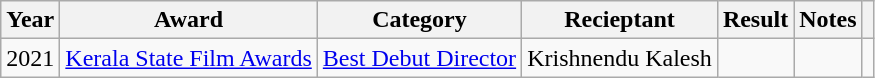<table class="wikitable sortable">
<tr>
<th>Year</th>
<th>Award</th>
<th>Category</th>
<th>Recieptant</th>
<th>Result</th>
<th>Notes</th>
<th></th>
</tr>
<tr>
<td>2021</td>
<td><a href='#'>Kerala State Film Awards</a></td>
<td><a href='#'>Best Debut Director</a></td>
<td>Krishnendu Kalesh</td>
<td></td>
<td></td>
<td></td>
</tr>
</table>
